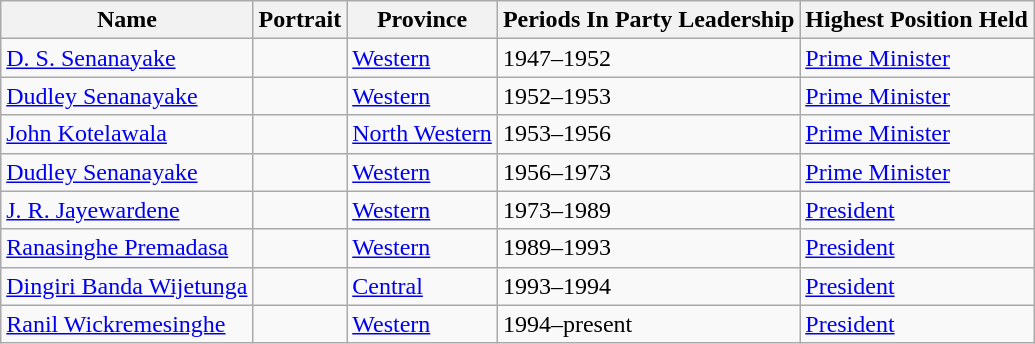<table class="wikitable">
<tr>
<th>Name</th>
<th>Portrait</th>
<th>Province</th>
<th>Periods In Party Leadership</th>
<th>Highest Position Held</th>
</tr>
<tr>
<td><a href='#'>D. S. Senanayake</a></td>
<td></td>
<td><a href='#'>Western</a></td>
<td>1947–1952</td>
<td><a href='#'>Prime Minister</a></td>
</tr>
<tr>
<td><a href='#'>Dudley Senanayake</a></td>
<td></td>
<td><a href='#'>Western</a></td>
<td>1952–1953</td>
<td><a href='#'>Prime Minister</a></td>
</tr>
<tr>
<td><a href='#'>John Kotelawala</a></td>
<td></td>
<td><a href='#'>North Western</a></td>
<td>1953–1956</td>
<td><a href='#'>Prime Minister</a></td>
</tr>
<tr>
<td><a href='#'>Dudley Senanayake</a></td>
<td></td>
<td><a href='#'>Western</a></td>
<td>1956–1973</td>
<td><a href='#'>Prime Minister</a></td>
</tr>
<tr>
<td><a href='#'>J. R. Jayewardene</a></td>
<td></td>
<td><a href='#'>Western</a></td>
<td>1973–1989</td>
<td><a href='#'>President</a></td>
</tr>
<tr>
<td><a href='#'>Ranasinghe Premadasa</a></td>
<td></td>
<td><a href='#'>Western</a></td>
<td>1989–1993</td>
<td><a href='#'>President</a></td>
</tr>
<tr>
<td><a href='#'>Dingiri Banda Wijetunga</a></td>
<td></td>
<td><a href='#'>Central</a></td>
<td>1993–1994</td>
<td><a href='#'>President</a></td>
</tr>
<tr>
<td><a href='#'>Ranil Wickremesinghe</a></td>
<td></td>
<td><a href='#'>Western</a></td>
<td>1994–present</td>
<td><a href='#'>President</a></td>
</tr>
</table>
